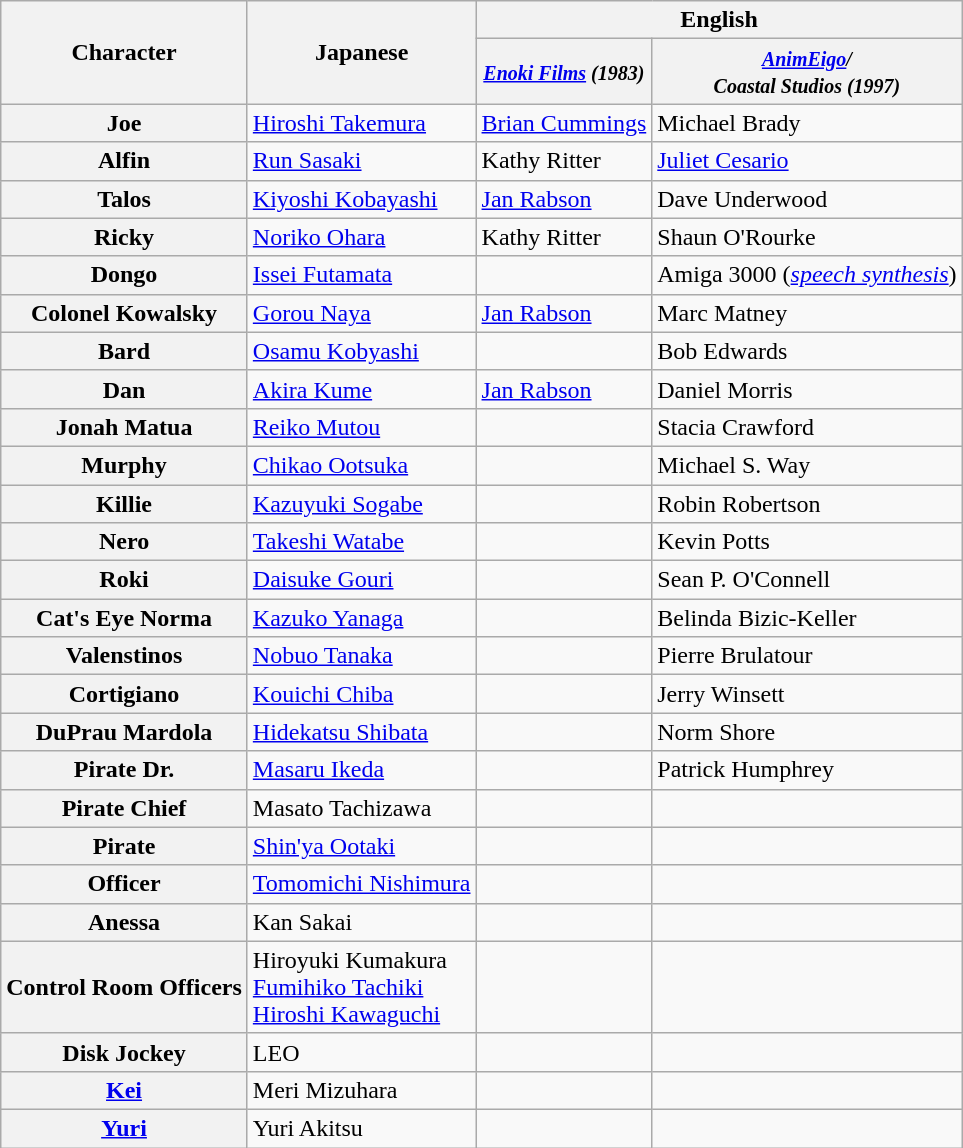<table class="wikitable mw-collapsible mw-collapsed">
<tr>
<th rowspan="2">Character</th>
<th rowspan="2">Japanese</th>
<th colspan="2">English</th>
</tr>
<tr>
<th><em><small><a href='#'>Enoki Films</a> (1983)</small></em></th>
<th><em><small><a href='#'>AnimEigo</a>/</small></em><br><em><small>Coastal Studios (1997)</small></em></th>
</tr>
<tr>
<th>Joe</th>
<td><a href='#'>Hiroshi Takemura</a></td>
<td><a href='#'>Brian Cummings</a></td>
<td>Michael Brady</td>
</tr>
<tr>
<th>Alfin</th>
<td><a href='#'>Run Sasaki</a></td>
<td>Kathy Ritter</td>
<td><a href='#'>Juliet Cesario</a></td>
</tr>
<tr>
<th>Talos</th>
<td><a href='#'>Kiyoshi Kobayashi</a></td>
<td><a href='#'>Jan Rabson</a></td>
<td>Dave Underwood</td>
</tr>
<tr>
<th>Ricky</th>
<td><a href='#'>Noriko Ohara</a></td>
<td>Kathy Ritter</td>
<td>Shaun O'Rourke</td>
</tr>
<tr>
<th>Dongo</th>
<td><a href='#'>Issei Futamata</a></td>
<td></td>
<td>Amiga 3000 (<em><a href='#'>speech synthesis</a></em>)</td>
</tr>
<tr>
<th>Colonel Kowalsky</th>
<td><a href='#'>Gorou Naya</a></td>
<td><a href='#'>Jan Rabson</a></td>
<td>Marc Matney</td>
</tr>
<tr>
<th>Bard</th>
<td><a href='#'>Osamu Kobyashi</a></td>
<td></td>
<td>Bob Edwards</td>
</tr>
<tr>
<th>Dan</th>
<td><a href='#'>Akira Kume</a></td>
<td><a href='#'>Jan Rabson</a></td>
<td>Daniel Morris</td>
</tr>
<tr>
<th>Jonah Matua</th>
<td><a href='#'>Reiko Mutou</a></td>
<td></td>
<td>Stacia Crawford</td>
</tr>
<tr>
<th>Murphy</th>
<td><a href='#'>Chikao Ootsuka</a></td>
<td></td>
<td>Michael S. Way</td>
</tr>
<tr>
<th>Killie</th>
<td><a href='#'>Kazuyuki Sogabe</a></td>
<td></td>
<td>Robin Robertson</td>
</tr>
<tr>
<th>Nero</th>
<td><a href='#'>Takeshi Watabe</a></td>
<td></td>
<td>Kevin Potts</td>
</tr>
<tr>
<th>Roki</th>
<td><a href='#'>Daisuke Gouri</a></td>
<td></td>
<td>Sean P. O'Connell</td>
</tr>
<tr>
<th>Cat's Eye Norma</th>
<td><a href='#'>Kazuko Yanaga</a></td>
<td></td>
<td>Belinda Bizic-Keller</td>
</tr>
<tr>
<th>Valenstinos</th>
<td><a href='#'>Nobuo Tanaka</a></td>
<td></td>
<td>Pierre Brulatour</td>
</tr>
<tr>
<th>Cortigiano</th>
<td><a href='#'>Kouichi Chiba</a></td>
<td></td>
<td>Jerry Winsett</td>
</tr>
<tr>
<th>DuPrau Mardola</th>
<td><a href='#'>Hidekatsu Shibata</a></td>
<td></td>
<td>Norm Shore</td>
</tr>
<tr>
<th>Pirate Dr.</th>
<td><a href='#'>Masaru Ikeda</a></td>
<td></td>
<td>Patrick Humphrey</td>
</tr>
<tr>
<th>Pirate Chief</th>
<td>Masato Tachizawa</td>
<td></td>
<td></td>
</tr>
<tr>
<th>Pirate</th>
<td><a href='#'>Shin'ya Ootaki</a></td>
<td></td>
<td></td>
</tr>
<tr>
<th>Officer</th>
<td><a href='#'>Tomomichi Nishimura</a></td>
<td></td>
<td></td>
</tr>
<tr>
<th>Anessa</th>
<td>Kan Sakai</td>
<td></td>
<td></td>
</tr>
<tr>
<th>Control Room Officers</th>
<td>Hiroyuki Kumakura<br><a href='#'>Fumihiko Tachiki</a><br><a href='#'>Hiroshi Kawaguchi</a></td>
<td></td>
<td></td>
</tr>
<tr>
<th>Disk Jockey</th>
<td>LEO</td>
<td></td>
<td></td>
</tr>
<tr>
<th><a href='#'>Kei</a></th>
<td>Meri Mizuhara</td>
<td></td>
<td></td>
</tr>
<tr>
<th><a href='#'>Yuri</a></th>
<td>Yuri Akitsu</td>
<td></td>
<td></td>
</tr>
</table>
